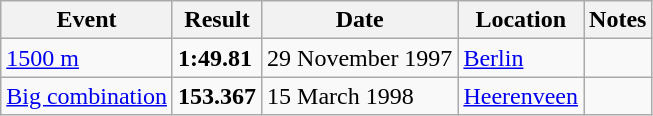<table class='wikitable'>
<tr>
<th>Event</th>
<th>Result</th>
<th>Date</th>
<th>Location</th>
<th>Notes</th>
</tr>
<tr>
<td><a href='#'>1500 m</a></td>
<td><strong>1:49.81</strong></td>
<td>29 November 1997</td>
<td align=left><a href='#'>Berlin</a></td>
<td></td>
</tr>
<tr>
<td><a href='#'>Big combination</a></td>
<td><strong>153.367</strong></td>
<td>15 March 1998</td>
<td align=left><a href='#'>Heerenveen</a></td>
<td></td>
</tr>
</table>
